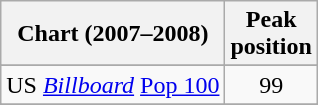<table class="wikitable sortable">
<tr>
<th>Chart (2007–2008)</th>
<th>Peak<br>position</th>
</tr>
<tr>
</tr>
<tr>
</tr>
<tr>
<td>US <em><a href='#'>Billboard</a></em> <a href='#'>Pop 100</a></td>
<td align="center">99</td>
</tr>
<tr>
</tr>
<tr>
</tr>
</table>
